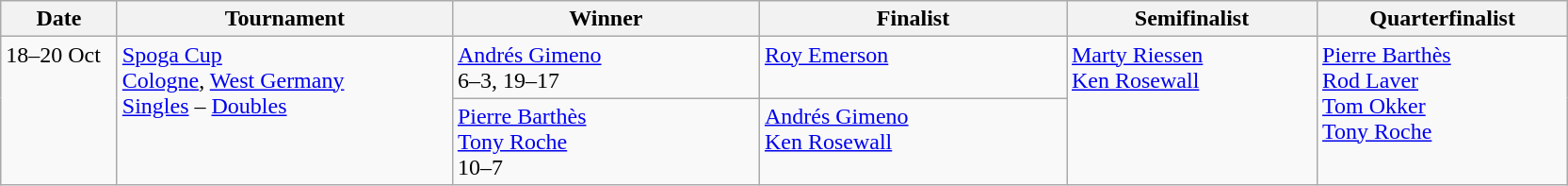<table class="wikitable">
<tr>
<th width="75">Date</th>
<th width="230">Tournament</th>
<th width="210">Winner</th>
<th width="210">Finalist</th>
<th width="170">Semifinalist</th>
<th width="170">Quarterfinalist</th>
</tr>
<tr valign=top>
<td rowspan=2>18–20 Oct </td>
<td rowspan=2><a href='#'>Spoga Cup</a><br><a href='#'>Cologne</a>, <a href='#'>West Germany</a><br><a href='#'>Singles</a> – <a href='#'>Doubles</a></td>
<td> <a href='#'>Andrés Gimeno</a> <br> 6–3, 19–17</td>
<td> <a href='#'>Roy Emerson</a></td>
<td rowspan=2> <a href='#'>Marty Riessen</a>  <br>  <a href='#'>Ken Rosewall</a></td>
<td rowspan=2> <a href='#'>Pierre Barthès</a> <br>  <a href='#'>Rod Laver</a> <br>  <a href='#'>Tom Okker</a> <br>  <a href='#'>Tony Roche</a></td>
</tr>
<tr valign=top>
<td> <a href='#'>Pierre Barthès</a> <br>  <a href='#'>Tony Roche</a> <br>10–7</td>
<td> <a href='#'>Andrés Gimeno</a> <br>  <a href='#'>Ken Rosewall</a></td>
</tr>
</table>
